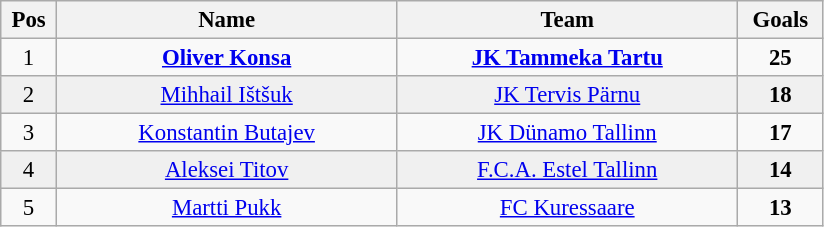<table class="wikitable" style="font-size:95%; text-align:center;">
<tr>
<th width="30">Pos</th>
<th width="220">Name</th>
<th width="220">Team</th>
<th width="50">Goals</th>
</tr>
<tr>
<td>1</td>
<td><strong><a href='#'>Oliver Konsa</a></strong></td>
<td><strong><a href='#'>JK Tammeka Tartu</a></strong></td>
<td><strong>25</strong></td>
</tr>
<tr bgcolor="#F0F0F0">
<td>2</td>
<td><a href='#'>Mihhail Ištšuk</a></td>
<td><a href='#'>JK Tervis Pärnu</a></td>
<td><strong>18</strong></td>
</tr>
<tr>
<td>3</td>
<td><a href='#'>Konstantin Butajev</a></td>
<td><a href='#'>JK Dünamo Tallinn</a></td>
<td><strong>17</strong></td>
</tr>
<tr bgcolor="#F0F0F0">
<td>4</td>
<td><a href='#'>Aleksei Titov</a></td>
<td><a href='#'>F.C.A. Estel Tallinn</a></td>
<td><strong>14</strong></td>
</tr>
<tr>
<td>5</td>
<td><a href='#'>Martti Pukk</a></td>
<td><a href='#'>FC Kuressaare</a></td>
<td><strong>13</strong></td>
</tr>
</table>
